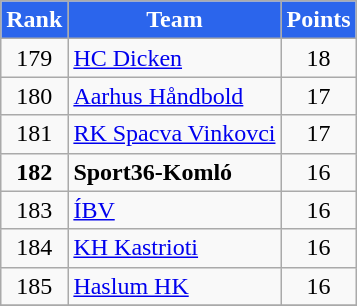<table class="wikitable" style="text-align: center;">
<tr>
<th style="color:#FFFFFF; background:#2B65EC">Rank</th>
<th style="color:#FFFFFF; background:#2B65EC">Team</th>
<th style="color:#FFFFFF; background:#2B65EC">Points</th>
</tr>
<tr>
<td>179</td>
<td align=left> <a href='#'>HC Dicken</a></td>
<td>18</td>
</tr>
<tr>
<td>180</td>
<td align=left> <a href='#'>Aarhus Håndbold</a></td>
<td>17</td>
</tr>
<tr>
<td>181</td>
<td align=left> <a href='#'>RK Spacva Vinkovci</a></td>
<td>17</td>
</tr>
<tr>
<td><strong>182</strong></td>
<td align=left> <strong>Sport36-Komló</strong></td>
<td>16</td>
</tr>
<tr>
<td>183</td>
<td align=left> <a href='#'>ÍBV</a></td>
<td>16</td>
</tr>
<tr>
<td>184</td>
<td align=left> <a href='#'>KH Kastrioti</a></td>
<td>16</td>
</tr>
<tr>
<td>185</td>
<td align=left> <a href='#'>Haslum HK</a></td>
<td>16</td>
</tr>
<tr>
</tr>
</table>
